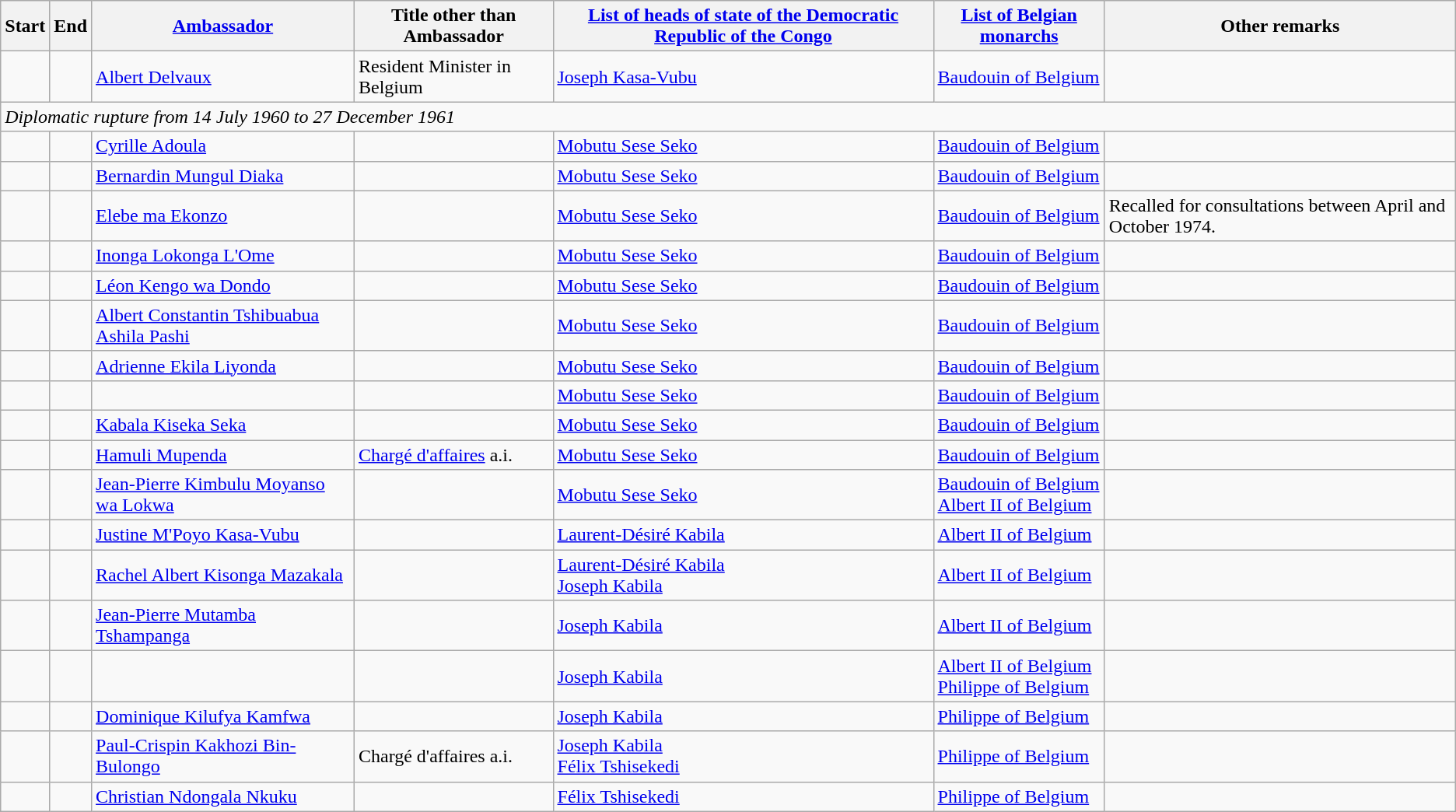<table class="wikitable sortable">
<tr>
<th>Start</th>
<th>End</th>
<th><a href='#'>Ambassador</a></th>
<th>Title other than Ambassador</th>
<th><a href='#'>List of heads of state of the Democratic Republic of the Congo</a></th>
<th><a href='#'>List of Belgian monarchs</a></th>
<th>Other remarks</th>
</tr>
<tr>
<td></td>
<td></td>
<td><a href='#'>Albert Delvaux</a></td>
<td>Resident Minister in Belgium</td>
<td><a href='#'>Joseph Kasa-Vubu</a></td>
<td><a href='#'>Baudouin of Belgium</a></td>
<td></td>
</tr>
<tr>
<td colspan="7"><em>Diplomatic rupture from 14 July 1960 to 27 December 1961</em></td>
</tr>
<tr>
<td></td>
<td></td>
<td><a href='#'>Cyrille Adoula</a></td>
<td></td>
<td><a href='#'>Mobutu Sese Seko</a></td>
<td><a href='#'>Baudouin of Belgium</a></td>
<td></td>
</tr>
<tr>
<td></td>
<td></td>
<td><a href='#'>Bernardin Mungul Diaka</a></td>
<td></td>
<td><a href='#'>Mobutu Sese Seko</a></td>
<td><a href='#'>Baudouin of Belgium</a></td>
<td></td>
</tr>
<tr>
<td></td>
<td></td>
<td><a href='#'>Elebe ma Ekonzo</a></td>
<td></td>
<td><a href='#'>Mobutu Sese Seko</a></td>
<td><a href='#'>Baudouin of Belgium</a></td>
<td>Recalled for consultations between April and October 1974.</td>
</tr>
<tr>
<td></td>
<td></td>
<td><a href='#'>Inonga Lokonga L'Ome</a></td>
<td></td>
<td><a href='#'>Mobutu Sese Seko</a></td>
<td><a href='#'>Baudouin of Belgium</a></td>
<td></td>
</tr>
<tr>
<td></td>
<td></td>
<td><a href='#'>Léon Kengo wa Dondo</a></td>
<td></td>
<td><a href='#'>Mobutu Sese Seko</a></td>
<td><a href='#'>Baudouin of Belgium</a></td>
<td></td>
</tr>
<tr>
<td></td>
<td></td>
<td><a href='#'>Albert Constantin Tshibuabua Ashila Pashi</a></td>
<td></td>
<td><a href='#'>Mobutu Sese Seko</a></td>
<td><a href='#'>Baudouin of Belgium</a></td>
<td></td>
</tr>
<tr>
<td></td>
<td></td>
<td><a href='#'>Adrienne Ekila Liyonda</a></td>
<td></td>
<td><a href='#'>Mobutu Sese Seko</a></td>
<td><a href='#'>Baudouin of Belgium</a></td>
<td></td>
</tr>
<tr>
<td></td>
<td></td>
<td></td>
<td></td>
<td><a href='#'>Mobutu Sese Seko</a></td>
<td><a href='#'>Baudouin of Belgium</a></td>
<td></td>
</tr>
<tr>
<td></td>
<td></td>
<td><a href='#'>Kabala Kiseka Seka</a></td>
<td></td>
<td><a href='#'>Mobutu Sese Seko</a></td>
<td><a href='#'>Baudouin of Belgium</a></td>
<td></td>
</tr>
<tr>
<td></td>
<td></td>
<td><a href='#'>Hamuli Mupenda</a></td>
<td><a href='#'>Chargé d'affaires</a> a.i.</td>
<td><a href='#'>Mobutu Sese Seko</a></td>
<td><a href='#'>Baudouin of Belgium</a></td>
<td></td>
</tr>
<tr>
<td></td>
<td></td>
<td><a href='#'>Jean-Pierre Kimbulu Moyanso wa Lokwa</a></td>
<td></td>
<td><a href='#'>Mobutu Sese Seko</a></td>
<td><a href='#'>Baudouin of Belgium</a><br><a href='#'>Albert II of Belgium</a></td>
<td></td>
</tr>
<tr>
<td></td>
<td></td>
<td><a href='#'>Justine M'Poyo Kasa-Vubu</a></td>
<td></td>
<td><a href='#'>Laurent-Désiré Kabila</a></td>
<td><a href='#'>Albert II of Belgium</a></td>
<td></td>
</tr>
<tr>
<td></td>
<td></td>
<td><a href='#'>Rachel Albert Kisonga Mazakala</a></td>
<td></td>
<td><a href='#'>Laurent-Désiré Kabila</a><br><a href='#'>Joseph Kabila</a></td>
<td><a href='#'>Albert II of Belgium</a></td>
<td></td>
</tr>
<tr>
<td></td>
<td></td>
<td><a href='#'>Jean-Pierre Mutamba Tshampanga</a></td>
<td></td>
<td><a href='#'>Joseph Kabila</a></td>
<td><a href='#'>Albert II of Belgium</a></td>
<td></td>
</tr>
<tr>
<td></td>
<td></td>
<td></td>
<td></td>
<td><a href='#'>Joseph Kabila</a></td>
<td><a href='#'>Albert II of Belgium</a><br><a href='#'>Philippe of Belgium</a></td>
<td></td>
</tr>
<tr>
<td></td>
<td></td>
<td><a href='#'>Dominique Kilufya Kamfwa</a></td>
<td></td>
<td><a href='#'>Joseph Kabila</a></td>
<td><a href='#'>Philippe of Belgium</a></td>
<td></td>
</tr>
<tr>
<td></td>
<td></td>
<td><a href='#'>Paul-Crispin Kakhozi Bin-Bulongo</a></td>
<td>Chargé d'affaires a.i.</td>
<td><a href='#'>Joseph Kabila</a><br><a href='#'>Félix Tshisekedi</a></td>
<td><a href='#'>Philippe of Belgium</a></td>
<td></td>
</tr>
<tr>
<td></td>
<td></td>
<td><a href='#'>Christian Ndongala Nkuku</a></td>
<td></td>
<td><a href='#'>Félix Tshisekedi</a></td>
<td><a href='#'>Philippe of Belgium</a></td>
<td></td>
</tr>
</table>
